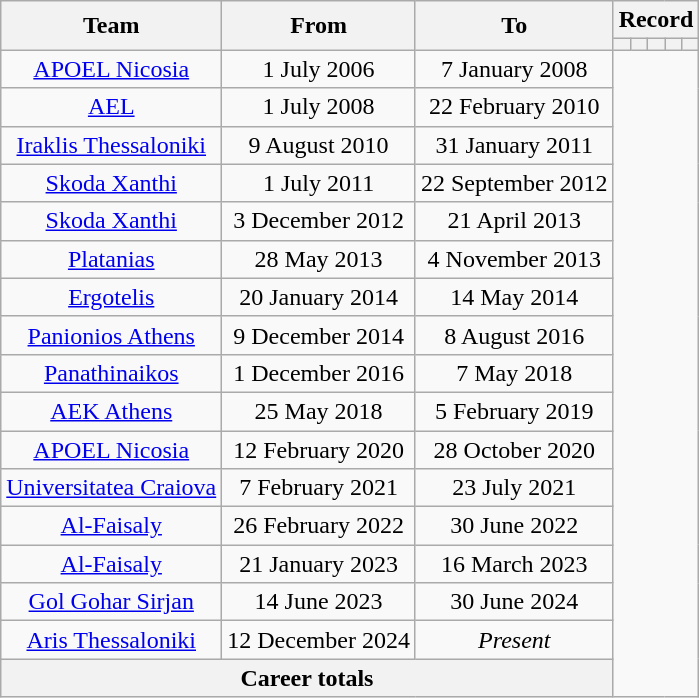<table class="wikitable" style="text-align: center">
<tr>
<th rowspan=2>Team</th>
<th rowspan=2>From</th>
<th rowspan=2>To</th>
<th colspan=8>Record</th>
</tr>
<tr>
<th></th>
<th></th>
<th></th>
<th></th>
<th></th>
</tr>
<tr>
<td> <a href='#'>APOEL Nicosia</a></td>
<td>1 July 2006</td>
<td>7 January 2008<br></td>
</tr>
<tr>
<td> <a href='#'>AEL</a></td>
<td>1 July 2008</td>
<td>22 February 2010<br></td>
</tr>
<tr>
<td> <a href='#'>Iraklis Thessaloniki</a></td>
<td>9 August 2010</td>
<td>31 January 2011<br></td>
</tr>
<tr>
<td> <a href='#'>Skoda Xanthi</a></td>
<td>1 July 2011</td>
<td>22 September 2012<br></td>
</tr>
<tr>
<td> <a href='#'>Skoda Xanthi</a></td>
<td>3 December 2012</td>
<td>21 April 2013<br></td>
</tr>
<tr>
<td> <a href='#'>Platanias</a></td>
<td>28 May 2013</td>
<td>4 November 2013<br></td>
</tr>
<tr>
<td> <a href='#'>Ergotelis</a></td>
<td>20 January 2014</td>
<td>14 May 2014<br></td>
</tr>
<tr>
<td> <a href='#'>Panionios Athens</a></td>
<td>9 December 2014</td>
<td>8 August 2016<br></td>
</tr>
<tr>
<td> <a href='#'>Panathinaikos</a></td>
<td>1 December 2016</td>
<td>7 May 2018<br></td>
</tr>
<tr>
<td> <a href='#'>AEK Athens</a></td>
<td>25 May 2018</td>
<td>5 February 2019<br></td>
</tr>
<tr>
<td> <a href='#'>APOEL Nicosia</a></td>
<td>12 February 2020</td>
<td>28 October 2020<br></td>
</tr>
<tr>
<td> <a href='#'>Universitatea Craiova</a></td>
<td>7 February 2021</td>
<td>23 July 2021<br></td>
</tr>
<tr>
<td> <a href='#'>Al-Faisaly</a></td>
<td>26 February 2022</td>
<td>30 June 2022<br></td>
</tr>
<tr>
<td> <a href='#'>Al-Faisaly</a></td>
<td>21 January 2023</td>
<td>16 March 2023<br></td>
</tr>
<tr>
<td> <a href='#'>Gol Gohar Sirjan</a></td>
<td>14 June 2023</td>
<td>30 June 2024<br></td>
</tr>
<tr>
<td> <a href='#'>Aris Thessaloniki</a></td>
<td>12 December 2024</td>
<td><em>Present</em><br></td>
</tr>
<tr>
<th colspan=3>Career totals<br></th>
</tr>
</table>
